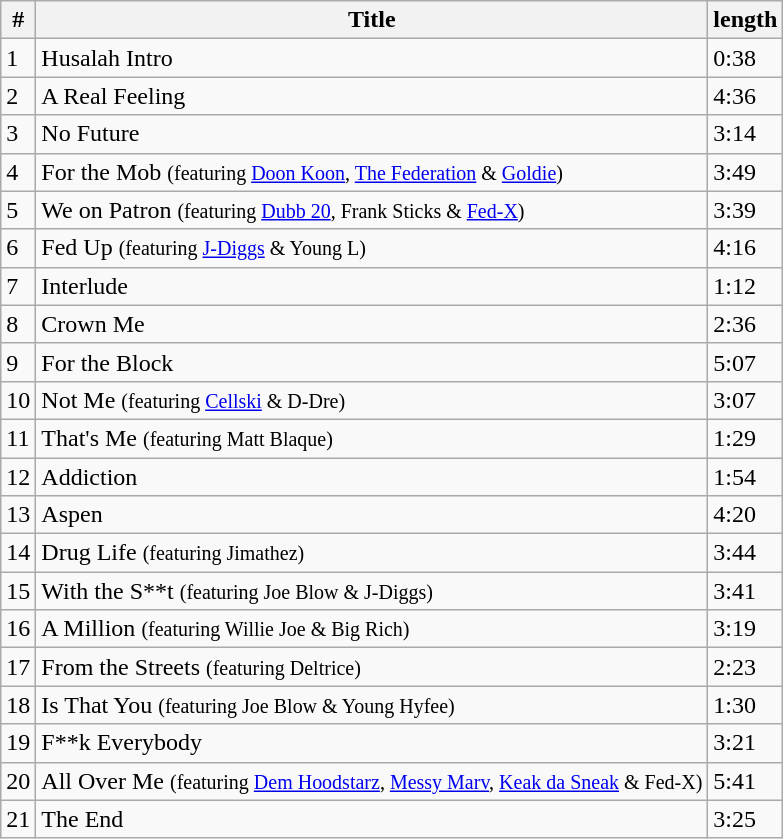<table class="wikitable">
<tr>
<th>#</th>
<th>Title</th>
<th>length</th>
</tr>
<tr>
<td>1</td>
<td>Husalah Intro</td>
<td>0:38</td>
</tr>
<tr>
<td>2</td>
<td>A Real Feeling</td>
<td>4:36</td>
</tr>
<tr>
<td>3</td>
<td>No Future</td>
<td>3:14</td>
</tr>
<tr>
<td>4</td>
<td>For the Mob <small>(featuring <a href='#'>Doon Koon</a>, <a href='#'>The Federation</a> & <a href='#'>Goldie</a>)</small></td>
<td>3:49</td>
</tr>
<tr>
<td>5</td>
<td>We on Patron <small>(featuring <a href='#'>Dubb 20</a>, Frank Sticks & <a href='#'>Fed-X</a>)</small></td>
<td>3:39</td>
</tr>
<tr>
<td>6</td>
<td>Fed Up <small>(featuring <a href='#'>J-Diggs</a> & Young L)</small></td>
<td>4:16</td>
</tr>
<tr>
<td>7</td>
<td>Interlude</td>
<td>1:12</td>
</tr>
<tr>
<td>8</td>
<td>Crown Me</td>
<td>2:36</td>
</tr>
<tr>
<td>9</td>
<td>For the Block</td>
<td>5:07</td>
</tr>
<tr>
<td>10</td>
<td>Not Me <small>(featuring <a href='#'>Cellski</a> & D-Dre)</small></td>
<td>3:07</td>
</tr>
<tr>
<td>11</td>
<td>That's Me <small>(featuring Matt Blaque)</small></td>
<td>1:29</td>
</tr>
<tr>
<td>12</td>
<td>Addiction</td>
<td>1:54</td>
</tr>
<tr>
<td>13</td>
<td>Aspen</td>
<td>4:20</td>
</tr>
<tr>
<td>14</td>
<td>Drug Life <small>(featuring Jimathez)</small></td>
<td>3:44</td>
</tr>
<tr>
<td>15</td>
<td>With the S**t <small>(featuring Joe Blow & J-Diggs)</small></td>
<td>3:41</td>
</tr>
<tr>
<td>16</td>
<td>A Million <small>(featuring Willie Joe & Big Rich)</small></td>
<td>3:19</td>
</tr>
<tr>
<td>17</td>
<td>From the Streets <small>(featuring Deltrice)</small></td>
<td>2:23</td>
</tr>
<tr>
<td>18</td>
<td>Is That You <small>(featuring Joe Blow & Young Hyfee)</small></td>
<td>1:30</td>
</tr>
<tr>
<td>19</td>
<td>F**k Everybody</td>
<td>3:21</td>
</tr>
<tr>
<td>20</td>
<td>All Over Me <small>(featuring <a href='#'>Dem Hoodstarz</a>, <a href='#'>Messy Marv</a>, <a href='#'>Keak da Sneak</a> & Fed-X)</small></td>
<td>5:41</td>
</tr>
<tr>
<td>21</td>
<td>The End</td>
<td>3:25</td>
</tr>
</table>
